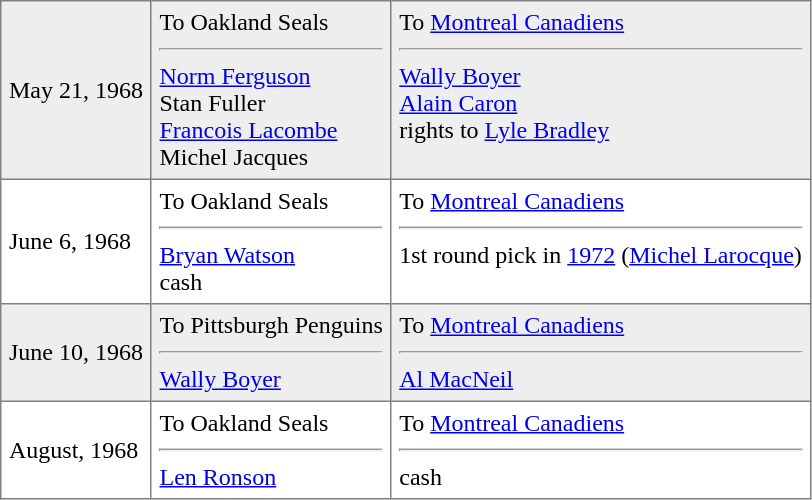<table border="1" style="border-collapse:collapse;"  cellpadding="5">
<tr style="background:#eee;">
<td>May 21, 1968</td>
<td valign="top">To Oakland Seals <hr><a href='#'>Norm Ferguson</a><br>Stan Fuller<br><a href='#'>Francois Lacombe</a><br>Michel Jacques</td>
<td valign="top">To <a href='#'>Montreal Canadiens</a> <hr><a href='#'>Wally Boyer</a><br><a href='#'>Alain Caron</a><br>rights to <a href='#'>Lyle Bradley</a></td>
</tr>
<tr>
<td>June 6, 1968</td>
<td valign="top">To Oakland Seals <hr><a href='#'>Bryan Watson</a><br>cash</td>
<td valign="top">To <a href='#'>Montreal Canadiens</a> <hr>1st round pick in <a href='#'>1972</a> (<a href='#'>Michel Larocque</a>)</td>
</tr>
<tr style="background:#eee;">
<td>June 10, 1968</td>
<td valign="top">To Pittsburgh Penguins <hr> <a href='#'>Wally Boyer</a></td>
<td valign="top">To <a href='#'>Montreal Canadiens</a> <hr> <a href='#'>Al MacNeil</a></td>
</tr>
<tr>
<td>August, 1968</td>
<td valign="top">To Oakland Seals <hr><a href='#'>Len Ronson</a></td>
<td valign="top">To <a href='#'>Montreal Canadiens</a> <hr>cash</td>
</tr>
</table>
